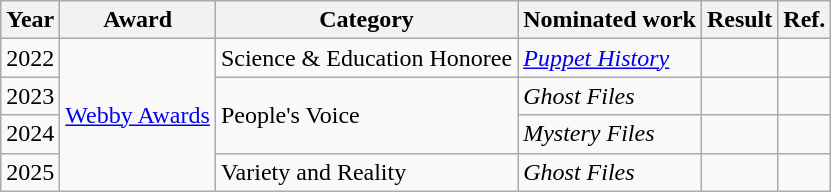<table class="wikitable">
<tr>
<th>Year</th>
<th>Award</th>
<th>Category</th>
<th>Nominated work</th>
<th>Result</th>
<th>Ref.</th>
</tr>
<tr>
<td>2022</td>
<td rowspan="4"><a href='#'>Webby Awards</a></td>
<td>Science & Education Honoree</td>
<td><em><a href='#'>Puppet History</a></em></td>
<td></td>
<td></td>
</tr>
<tr>
<td>2023</td>
<td rowspan="2">People's Voice</td>
<td><em>Ghost Files</em></td>
<td></td>
<td></td>
</tr>
<tr>
<td>2024</td>
<td><em>Mystery Files</em></td>
<td></td>
<td></td>
</tr>
<tr>
<td>2025</td>
<td>Variety and Reality</td>
<td><em>Ghost Files</em></td>
<td></td>
<td></td>
</tr>
</table>
